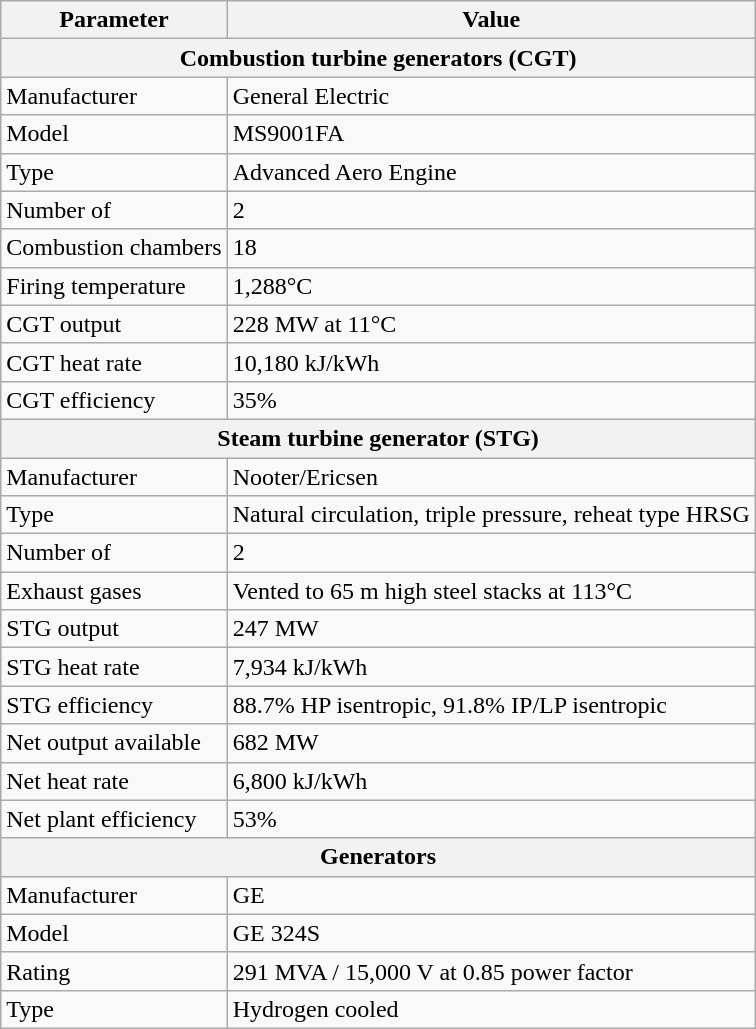<table class="wikitable">
<tr>
<th>Parameter</th>
<th>Value</th>
</tr>
<tr>
<th colspan="2">Combustion turbine  generators (CGT)</th>
</tr>
<tr>
<td>Manufacturer</td>
<td>General Electric</td>
</tr>
<tr>
<td>Model</td>
<td>MS9001FA</td>
</tr>
<tr>
<td>Type</td>
<td>Advanced Aero  Engine</td>
</tr>
<tr>
<td>Number of</td>
<td>2</td>
</tr>
<tr>
<td>Combustion chambers</td>
<td>18</td>
</tr>
<tr>
<td>Firing temperature</td>
<td>1,288°C</td>
</tr>
<tr>
<td>CGT output</td>
<td>228 MW at 11°C</td>
</tr>
<tr>
<td>CGT heat rate</td>
<td>10,180 kJ/kWh</td>
</tr>
<tr>
<td>CGT efficiency</td>
<td>35%</td>
</tr>
<tr>
<th colspan="2">Steam turbine  generator (STG)</th>
</tr>
<tr>
<td>Manufacturer</td>
<td>Nooter/Ericsen</td>
</tr>
<tr>
<td>Type</td>
<td>Natural circulation,  triple pressure, reheat type HRSG</td>
</tr>
<tr>
<td>Number of</td>
<td>2</td>
</tr>
<tr>
<td>Exhaust gases</td>
<td>Vented to 65  m high steel stacks at 113°C</td>
</tr>
<tr>
<td>STG output</td>
<td>247 MW</td>
</tr>
<tr>
<td>STG heat rate</td>
<td>7,934 kJ/kWh</td>
</tr>
<tr>
<td>STG  efficiency</td>
<td>88.7% HP  isentropic, 91.8% IP/LP isentropic</td>
</tr>
<tr>
<td>Net output  available</td>
<td>682 MW</td>
</tr>
<tr>
<td>Net heat rate</td>
<td>6,800 kJ/kWh</td>
</tr>
<tr>
<td>Net plant  efficiency</td>
<td>53%</td>
</tr>
<tr>
<th colspan="2">Generators</th>
</tr>
<tr>
<td>Manufacturer</td>
<td>GE</td>
</tr>
<tr>
<td>Model</td>
<td>GE 324S</td>
</tr>
<tr>
<td>Rating</td>
<td>291 MVA /  15,000 V at 0.85 power factor</td>
</tr>
<tr>
<td>Type</td>
<td>Hydrogen cooled</td>
</tr>
</table>
